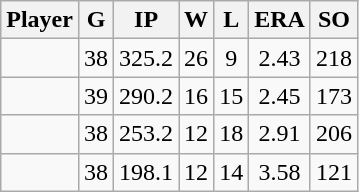<table class="wikitable sortable">
<tr>
<th bgcolor="#DDDDFF">Player</th>
<th bgcolor="#DDDDFF">G</th>
<th bgcolor="#DDDDFF">IP</th>
<th bgcolor="#DDDDFF">W</th>
<th bgcolor="#DDDDFF">L</th>
<th bgcolor="#DDDDFF">ERA</th>
<th bgcolor="#DDDDFF">SO</th>
</tr>
<tr align="center">
<td></td>
<td>38</td>
<td>325.2</td>
<td>26</td>
<td>9</td>
<td>2.43</td>
<td>218</td>
</tr>
<tr align="center">
<td></td>
<td>39</td>
<td>290.2</td>
<td>16</td>
<td>15</td>
<td>2.45</td>
<td>173</td>
</tr>
<tr align="center">
<td></td>
<td>38</td>
<td>253.2</td>
<td>12</td>
<td>18</td>
<td>2.91</td>
<td>206</td>
</tr>
<tr align="center">
<td></td>
<td>38</td>
<td>198.1</td>
<td>12</td>
<td>14</td>
<td>3.58</td>
<td>121</td>
</tr>
</table>
